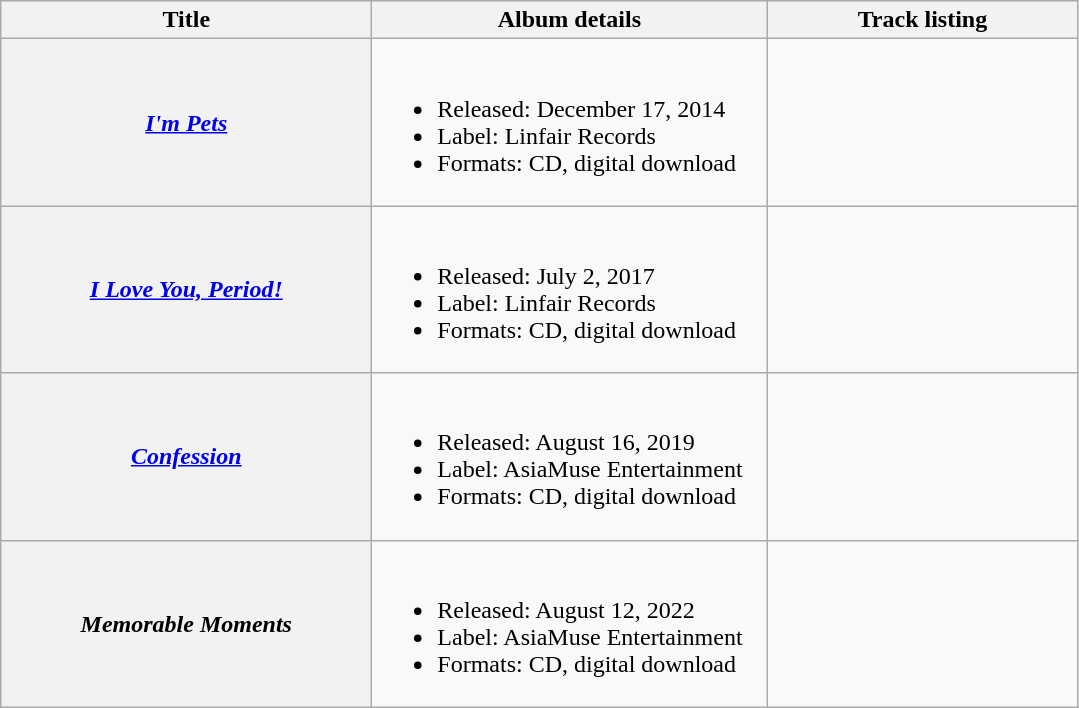<table class="wikitable plainrowheaders" style="text-align:center;">
<tr>
<th style="width:15em;">Title</th>
<th style="width:16em;">Album details</th>
<th style="width:200px;">Track listing</th>
</tr>
<tr>
<th scope="row"><em><a href='#'>I'm Pets</a></em></th>
<td align="left"><br><ul><li>Released: December 17, 2014</li><li>Label: Linfair Records</li><li>Formats: CD, digital download</li></ul></td>
<td align="center"></td>
</tr>
<tr>
<th scope="row"><em><a href='#'>I Love You, Period!</a></em></th>
<td align="left"><br><ul><li>Released: July 2, 2017</li><li>Label: Linfair Records</li><li>Formats: CD, digital download</li></ul></td>
<td align="center"></td>
</tr>
<tr>
<th scope="row"><em><a href='#'>Confession</a></em></th>
<td align="left"><br><ul><li>Released: August 16, 2019</li><li>Label: AsiaMuse Entertainment</li><li>Formats: CD, digital download</li></ul></td>
<td align="center"></td>
</tr>
<tr>
<th scope="row"><em>Memorable Moments</em></th>
<td align="left"><br><ul><li>Released: August 12, 2022</li><li>Label: AsiaMuse Entertainment</li><li>Formats: CD, digital download</li></ul></td>
<td align="center"></td>
</tr>
</table>
